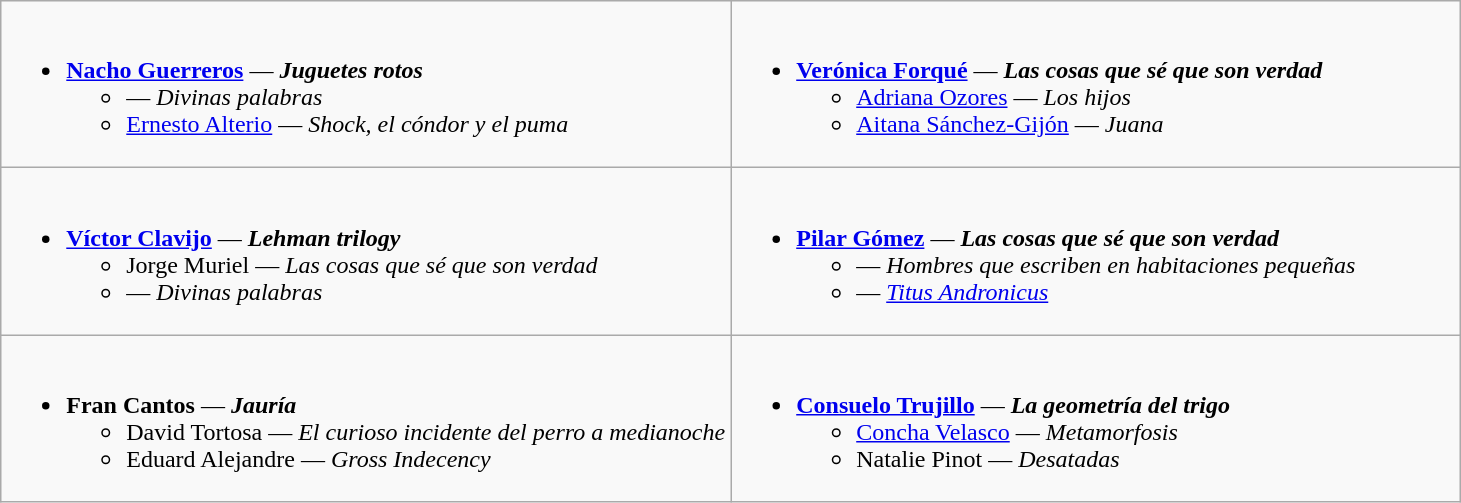<table class=wikitable>
<tr>
<td style="vertical-align:top;" width="50%"><br><ul><li><strong><a href='#'>Nacho Guerreros</a></strong> — <strong><em>Juguetes rotos</em></strong><ul><li> — <em>Divinas palabras</em></li><li><a href='#'>Ernesto Alterio</a> — <em>Shock, el cóndor y el puma</em></li></ul></li></ul></td>
<td style="vertical-align:top;" width="50%"><br><ul><li><strong><a href='#'>Verónica Forqué</a></strong> — <strong><em>Las cosas que sé que son verdad</em></strong><ul><li><a href='#'>Adriana Ozores</a> — <em>Los hijos</em></li><li><a href='#'>Aitana Sánchez-Gijón</a> — <em>Juana</em></li></ul></li></ul></td>
</tr>
<tr>
<td style="vertical-align:top;" width="50%"><br><ul><li><strong><a href='#'>Víctor Clavijo</a></strong> — <strong><em>Lehman trilogy</em></strong><ul><li>Jorge Muriel — <em>Las cosas que sé que son verdad</em></li><li> — <em>Divinas palabras</em></li></ul></li></ul></td>
<td style="vertical-align:top;" width="50%"><br><ul><li><strong><a href='#'>Pilar Gómez</a></strong> — <strong><em>Las cosas que sé que son verdad</em></strong><ul><li> — <em>Hombres que escriben en habitaciones pequeñas</em></li><li> — <em><a href='#'>Titus Andronicus</a></em></li></ul></li></ul></td>
</tr>
<tr>
<td style="vertical-align:top;" width="50%"><br><ul><li><strong>Fran Cantos</strong> — <strong><em>Jauría</em></strong><ul><li>David Tortosa — <em>El curioso incidente del perro a medianoche</em></li><li>Eduard Alejandre — <em>Gross Indecency</em></li></ul></li></ul></td>
<td style="vertical-align:top;" width="50%"><br><ul><li><strong><a href='#'>Consuelo Trujillo</a></strong> — <strong><em>La geometría del trigo</em></strong><ul><li><a href='#'>Concha Velasco</a> — <em>Metamorfosis</em></li><li>Natalie Pinot — <em>Desatadas</em></li></ul></li></ul></td>
</tr>
</table>
